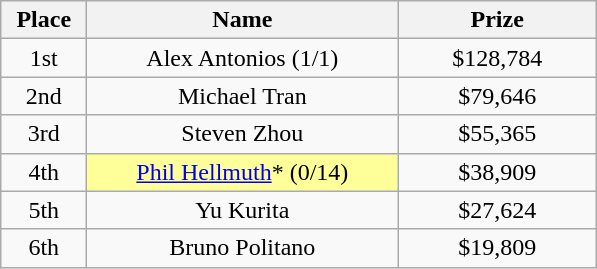<table class="wikitable">
<tr>
<th width="50">Place</th>
<th width="200">Name</th>
<th width="125">Prize</th>
</tr>
<tr>
<td align = "center">1st</td>
<td align = "center">Alex Antonios (1/1)</td>
<td align = "center">$128,784</td>
</tr>
<tr>
<td align = "center">2nd</td>
<td align = "center">Michael Tran</td>
<td align = "center">$79,646</td>
</tr>
<tr>
<td align = "center">3rd</td>
<td align = "center">Steven Zhou</td>
<td align = "center">$55,365</td>
</tr>
<tr>
<td align = "center">4th</td>
<td align = "center" bgcolor="#FFFF99"><a href='#'>Phil Hellmuth</a>* (0/14)</td>
<td align = "center">$38,909</td>
</tr>
<tr>
<td align = "center">5th</td>
<td align = "center">Yu Kurita</td>
<td align = "center">$27,624</td>
</tr>
<tr>
<td align = "center">6th</td>
<td align = "center">Bruno Politano</td>
<td align = "center">$19,809</td>
</tr>
</table>
